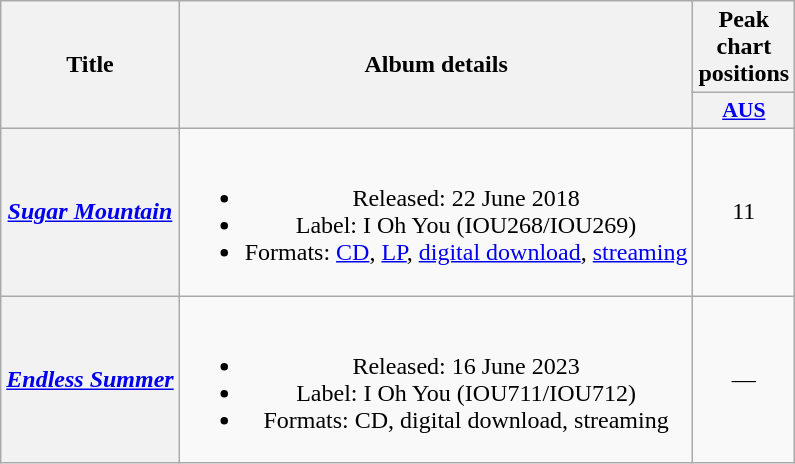<table class="wikitable plainrowheaders" style="text-align:center;">
<tr>
<th scope="col" rowspan="2">Title</th>
<th scope="col" rowspan="2">Album details</th>
<th scope="col" colspan="1">Peak chart positions</th>
</tr>
<tr>
<th scope="col" style="width:3em;font-size:90%;"><a href='#'>AUS</a><br></th>
</tr>
<tr>
<th scope="row"><em><a href='#'>Sugar Mountain</a></em></th>
<td><br><ul><li>Released: 22 June 2018 </li><li>Label: I Oh You (IOU268/IOU269)</li><li>Formats: <a href='#'>CD</a>, <a href='#'>LP</a>, <a href='#'>digital download</a>, <a href='#'>streaming</a></li></ul></td>
<td>11</td>
</tr>
<tr>
<th scope="row"><em><a href='#'>Endless Summer</a></em></th>
<td><br><ul><li>Released: 16 June 2023</li><li>Label: I Oh You (IOU711/IOU712)</li><li>Formats: CD, digital download, streaming</li></ul></td>
<td>—</td>
</tr>
</table>
